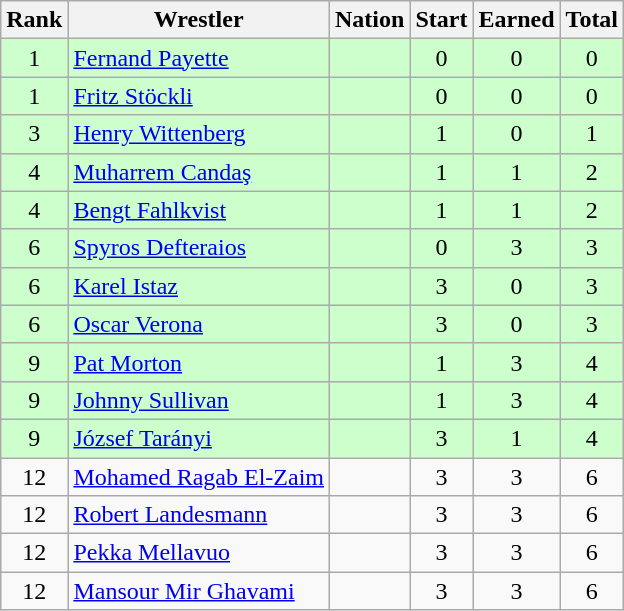<table class="wikitable sortable" style="text-align:center;">
<tr>
<th>Rank</th>
<th>Wrestler</th>
<th>Nation</th>
<th>Start</th>
<th>Earned</th>
<th>Total</th>
</tr>
<tr style="background:#cfc;">
<td>1</td>
<td align=left><a href='#'>Fernand Payette</a></td>
<td align=left></td>
<td>0</td>
<td>0</td>
<td>0</td>
</tr>
<tr style="background:#cfc;">
<td>1</td>
<td align=left><a href='#'>Fritz Stöckli</a></td>
<td align=left></td>
<td>0</td>
<td>0</td>
<td>0</td>
</tr>
<tr style="background:#cfc;">
<td>3</td>
<td align=left><a href='#'>Henry Wittenberg</a></td>
<td align=left></td>
<td>1</td>
<td>0</td>
<td>1</td>
</tr>
<tr style="background:#cfc;">
<td>4</td>
<td align=left><a href='#'>Muharrem Candaş</a></td>
<td align=left></td>
<td>1</td>
<td>1</td>
<td>2</td>
</tr>
<tr style="background:#cfc;">
<td>4</td>
<td align=left><a href='#'>Bengt Fahlkvist</a></td>
<td align=left></td>
<td>1</td>
<td>1</td>
<td>2</td>
</tr>
<tr style="background:#cfc;">
<td>6</td>
<td align=left><a href='#'>Spyros Defteraios</a></td>
<td align=left></td>
<td>0</td>
<td>3</td>
<td>3</td>
</tr>
<tr style="background:#cfc;">
<td>6</td>
<td align=left><a href='#'>Karel Istaz</a></td>
<td align=left></td>
<td>3</td>
<td>0</td>
<td>3</td>
</tr>
<tr style="background:#cfc;">
<td>6</td>
<td align=left><a href='#'>Oscar Verona</a></td>
<td align=left></td>
<td>3</td>
<td>0</td>
<td>3</td>
</tr>
<tr style="background:#cfc;">
<td>9</td>
<td align=left><a href='#'>Pat Morton</a></td>
<td align=left></td>
<td>1</td>
<td>3</td>
<td>4</td>
</tr>
<tr style="background:#cfc;">
<td>9</td>
<td align=left><a href='#'>Johnny Sullivan</a></td>
<td align=left></td>
<td>1</td>
<td>3</td>
<td>4</td>
</tr>
<tr style="background:#cfc;">
<td>9</td>
<td align=left><a href='#'>József Tarányi</a></td>
<td align=left></td>
<td>3</td>
<td>1</td>
<td>4</td>
</tr>
<tr>
<td>12</td>
<td align=left><a href='#'>Mohamed Ragab El-Zaim</a></td>
<td align=left></td>
<td>3</td>
<td>3</td>
<td>6</td>
</tr>
<tr>
<td>12</td>
<td align=left><a href='#'>Robert Landesmann</a></td>
<td align=left></td>
<td>3</td>
<td>3</td>
<td>6</td>
</tr>
<tr>
<td>12</td>
<td align=left><a href='#'>Pekka Mellavuo</a></td>
<td align=left></td>
<td>3</td>
<td>3</td>
<td>6</td>
</tr>
<tr>
<td>12</td>
<td align=left><a href='#'>Mansour Mir Ghavami</a></td>
<td align=left></td>
<td>3</td>
<td>3</td>
<td>6</td>
</tr>
</table>
